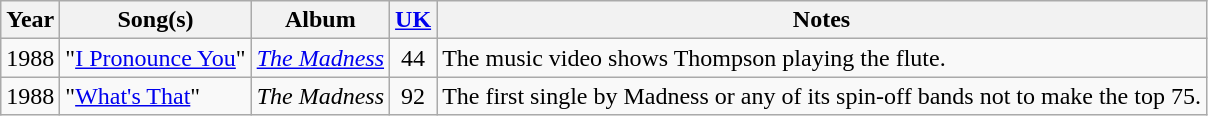<table class="wikitable">
<tr>
<th>Year</th>
<th>Song(s)</th>
<th>Album</th>
<th><a href='#'>UK</a></th>
<th>Notes</th>
</tr>
<tr>
<td>1988</td>
<td>"<a href='#'>I Pronounce You</a>"</td>
<td><em><a href='#'>The Madness</a></em></td>
<td style="text-align:center;">44</td>
<td>The music video shows Thompson playing the flute.</td>
</tr>
<tr>
<td>1988</td>
<td>"<a href='#'>What's That</a>"</td>
<td><em>The Madness</em></td>
<td style="text-align:center;">92</td>
<td>The first single by Madness or any of its spin-off bands not to make the top 75.</td>
</tr>
</table>
